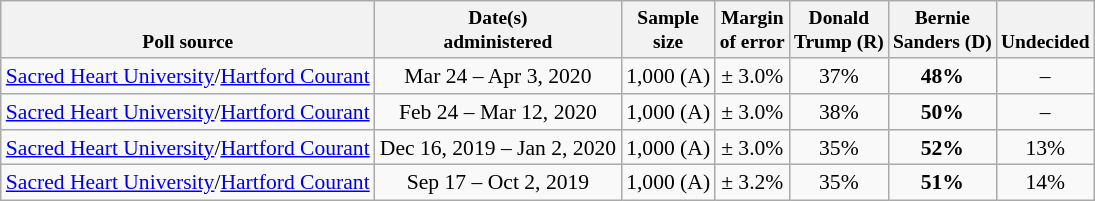<table class="wikitable" style="font-size:90%;text-align:center;">
<tr valign=bottom style="font-size:90%;">
<th>Poll source</th>
<th>Date(s)<br>administered</th>
<th>Sample<br>size</th>
<th>Margin<br>of error</th>
<th>Donald<br>Trump (R)</th>
<th>Bernie<br>Sanders (D)</th>
<th>Undecided</th>
</tr>
<tr>
<td style="text-align:left;"><a href='#'>Sacred Heart University</a>/<a href='#'>Hartford Courant</a></td>
<td>Mar 24 – Apr 3, 2020</td>
<td>1,000 (A)</td>
<td>± 3.0%</td>
<td>37%</td>
<td><strong>48%</strong></td>
<td>–</td>
</tr>
<tr>
<td style="text-align:left;"><a href='#'>Sacred Heart University</a>/<a href='#'>Hartford Courant</a></td>
<td>Feb 24 – Mar 12, 2020</td>
<td>1,000 (A)</td>
<td>± 3.0%</td>
<td>38%</td>
<td><strong>50%</strong></td>
<td>–</td>
</tr>
<tr>
<td style="text-align:left;"><a href='#'>Sacred Heart University</a>/<a href='#'>Hartford Courant</a></td>
<td>Dec 16, 2019 – Jan 2, 2020</td>
<td>1,000 (A)</td>
<td>± 3.0%</td>
<td>35%</td>
<td><strong>52%</strong></td>
<td>13%</td>
</tr>
<tr>
<td style="text-align:left;"><a href='#'>Sacred Heart University</a>/<a href='#'>Hartford Courant</a></td>
<td>Sep 17 – Oct 2, 2019</td>
<td>1,000 (A)</td>
<td>± 3.2%</td>
<td>35%</td>
<td><strong>51%</strong></td>
<td>14%</td>
</tr>
</table>
